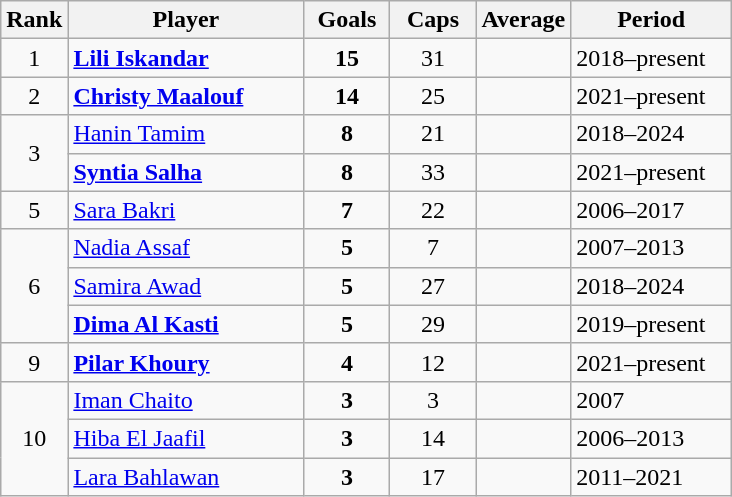<table class="wikitable sortable" style="text-align:center;">
<tr>
<th style="width:30px ;">Rank</th>
<th style="width:150px;">Player</th>
<th style="width:50px ;">Goals</th>
<th style="width:50px ;">Caps</th>
<th style="width:50px ;">Average</th>
<th style="width:100px ;">Period</th>
</tr>
<tr>
<td>1</td>
<td style="text-align:left;"><strong><a href='#'>Lili Iskandar</a></strong></td>
<td><strong>15</strong></td>
<td>31</td>
<td></td>
<td style="text-align: left;">2018–present</td>
</tr>
<tr>
<td>2</td>
<td style="text-align:left;"><strong><a href='#'>Christy Maalouf</a></strong></td>
<td><strong>14</strong></td>
<td>25</td>
<td></td>
<td style="text-align: left;">2021–present</td>
</tr>
<tr>
<td rowspan="2">3</td>
<td style="text-align:left;"><a href='#'>Hanin Tamim</a></td>
<td><strong>8</strong></td>
<td>21</td>
<td></td>
<td style="text-align: left;">2018–2024</td>
</tr>
<tr>
<td style="text-align:left;"><strong><a href='#'>Syntia Salha</a></strong></td>
<td><strong>8</strong></td>
<td>33</td>
<td></td>
<td style="text-align: left;">2021–present</td>
</tr>
<tr>
<td>5</td>
<td style="text-align:left;"><a href='#'>Sara Bakri</a></td>
<td><strong>7</strong></td>
<td>22</td>
<td></td>
<td style="text-align: left;">2006–2017</td>
</tr>
<tr>
<td rowspan="3">6</td>
<td style="text-align:left;"><a href='#'>Nadia Assaf</a></td>
<td><strong>5</strong></td>
<td>7</td>
<td></td>
<td style="text-align: left;">2007–2013</td>
</tr>
<tr>
<td style="text-align:left;"><a href='#'>Samira Awad</a></td>
<td><strong>5</strong></td>
<td>27</td>
<td></td>
<td style="text-align: left;">2018–2024</td>
</tr>
<tr>
<td style="text-align:left;"><strong><a href='#'>Dima Al Kasti</a></strong></td>
<td><strong>5</strong></td>
<td>29</td>
<td></td>
<td style="text-align: left;">2019–present</td>
</tr>
<tr>
<td>9</td>
<td style="text-align:left;"><strong><a href='#'>Pilar Khoury</a></strong></td>
<td><strong>4</strong></td>
<td>12</td>
<td></td>
<td style="text-align: left;">2021–present</td>
</tr>
<tr>
<td rowspan="3">10</td>
<td style="text-align:left;"><a href='#'>Iman Chaito</a></td>
<td><strong>3</strong></td>
<td>3</td>
<td></td>
<td style="text-align: left;">2007</td>
</tr>
<tr>
<td style="text-align:left;"><a href='#'>Hiba El Jaafil</a></td>
<td><strong>3</strong></td>
<td>14</td>
<td></td>
<td style="text-align: left;">2006–2013</td>
</tr>
<tr>
<td style="text-align:left;"><a href='#'>Lara Bahlawan</a></td>
<td><strong>3</strong></td>
<td>17</td>
<td></td>
<td style="text-align: left;">2011–2021</td>
</tr>
</table>
